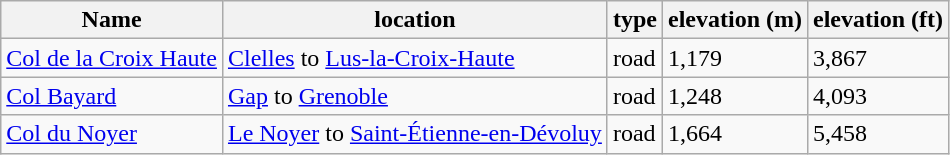<table class="wikitable">
<tr>
<th>Name</th>
<th>location</th>
<th>type</th>
<th>elevation (m)</th>
<th>elevation (ft)</th>
</tr>
<tr>
<td><a href='#'>Col de la Croix Haute</a></td>
<td><a href='#'>Clelles</a> to <a href='#'>Lus-la-Croix-Haute</a></td>
<td>road</td>
<td>1,179</td>
<td>3,867</td>
</tr>
<tr>
<td><a href='#'>Col Bayard</a></td>
<td><a href='#'>Gap</a> to <a href='#'>Grenoble</a></td>
<td>road</td>
<td>1,248</td>
<td>4,093</td>
</tr>
<tr>
<td><a href='#'>Col du Noyer</a></td>
<td><a href='#'>Le Noyer</a> to <a href='#'>Saint-Étienne-en-Dévoluy</a></td>
<td>road</td>
<td>1,664</td>
<td>5,458</td>
</tr>
</table>
